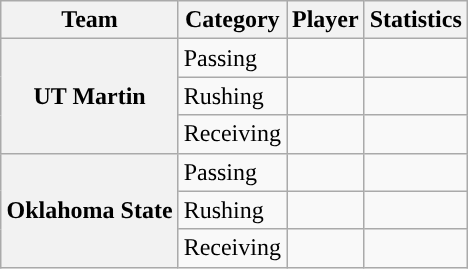<table class="wikitable" style="float:right">
<tr>
<th>Team</th>
<th>Category</th>
<th>Player</th>
<th>Statistics</th>
</tr>
<tr>
<th rowspan=3>UT Martin</th>
<td>Passing</td>
<td></td>
<td></td>
</tr>
<tr>
<td>Rushing</td>
<td></td>
<td></td>
</tr>
<tr>
<td>Receiving</td>
<td></td>
<td></td>
</tr>
<tr>
<th rowspan=3>Oklahoma State</th>
<td>Passing</td>
<td></td>
<td></td>
</tr>
<tr>
<td>Rushing</td>
<td></td>
<td></td>
</tr>
<tr>
<td>Receiving</td>
<td></td>
<td></td>
</tr>
</table>
